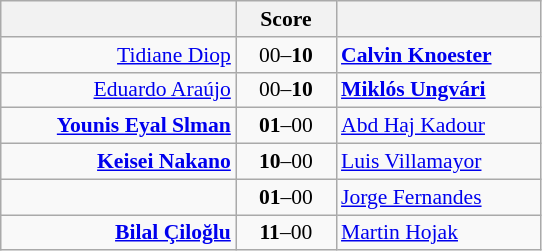<table class="wikitable" style="text-align: center; font-size:90% ">
<tr>
<th align="right" width="150"></th>
<th width="60">Score</th>
<th align="left" width="130"></th>
</tr>
<tr>
<td align=right><a href='#'>Tidiane Diop</a> </td>
<td align=center>00–<strong>10</strong></td>
<td align=left><strong> <a href='#'>Calvin Knoester</a></strong></td>
</tr>
<tr>
<td align=right><a href='#'>Eduardo Araújo</a> </td>
<td align=center>00–<strong>10</strong></td>
<td align=left><strong> <a href='#'>Miklós Ungvári</a></strong></td>
</tr>
<tr>
<td align=right><strong><a href='#'>Younis Eyal Slman</a> </strong></td>
<td align=center><strong>01</strong>–00</td>
<td align=left> <a href='#'>Abd Haj Kadour</a></td>
</tr>
<tr>
<td align=right><strong><a href='#'>Keisei Nakano</a> </strong></td>
<td align=center><strong>10</strong>–00</td>
<td align=left> <a href='#'>Luis Villamayor</a></td>
</tr>
<tr>
<td align=right><strong></strong></td>
<td align=center><strong>01</strong>–00</td>
<td align=left> <a href='#'>Jorge Fernandes</a></td>
</tr>
<tr>
<td align=right><strong><a href='#'>Bilal Çiloğlu</a> </strong></td>
<td align=center><strong>11</strong>–00</td>
<td align=left> <a href='#'>Martin Hojak</a></td>
</tr>
</table>
